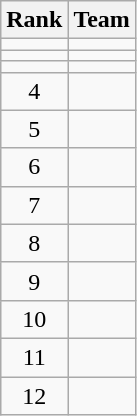<table class="wikitable">
<tr>
<th>Rank</th>
<th>Team</th>
</tr>
<tr>
<td align=center></td>
<td></td>
</tr>
<tr>
<td align=center></td>
<td></td>
</tr>
<tr>
<td align=center></td>
<td></td>
</tr>
<tr>
<td align=center>4</td>
<td></td>
</tr>
<tr>
<td align=center>5</td>
<td></td>
</tr>
<tr>
<td align=center>6</td>
<td></td>
</tr>
<tr>
<td align=center>7</td>
<td></td>
</tr>
<tr>
<td align=center>8</td>
<td></td>
</tr>
<tr>
<td align=center>9</td>
<td></td>
</tr>
<tr>
<td align=center>10</td>
<td></td>
</tr>
<tr>
<td align=center>11</td>
<td></td>
</tr>
<tr>
<td align=center>12</td>
<td></td>
</tr>
</table>
